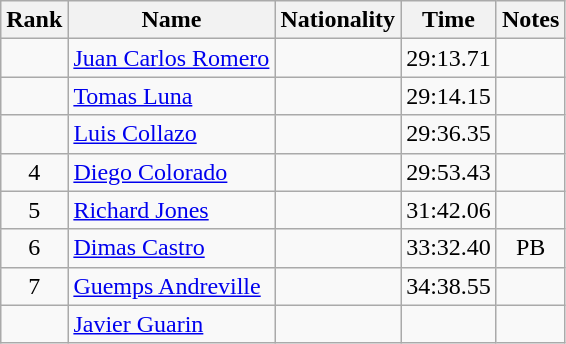<table class="wikitable sortable" style="text-align:center">
<tr>
<th>Rank</th>
<th>Name</th>
<th>Nationality</th>
<th>Time</th>
<th>Notes</th>
</tr>
<tr>
<td></td>
<td align=left><a href='#'>Juan Carlos Romero</a></td>
<td align=left></td>
<td>29:13.71</td>
<td></td>
</tr>
<tr>
<td></td>
<td align=left><a href='#'>Tomas Luna</a></td>
<td align=left></td>
<td>29:14.15</td>
<td></td>
</tr>
<tr>
<td></td>
<td align=left><a href='#'>Luis Collazo</a></td>
<td align=left></td>
<td>29:36.35</td>
<td></td>
</tr>
<tr>
<td>4</td>
<td align=left><a href='#'>Diego Colorado</a></td>
<td align=left></td>
<td>29:53.43</td>
<td></td>
</tr>
<tr>
<td>5</td>
<td align=left><a href='#'>Richard Jones</a></td>
<td align=left></td>
<td>31:42.06</td>
<td></td>
</tr>
<tr>
<td>6</td>
<td align=left><a href='#'>Dimas Castro</a></td>
<td align=left></td>
<td>33:32.40</td>
<td>PB</td>
</tr>
<tr>
<td>7</td>
<td align=left><a href='#'>Guemps Andreville</a></td>
<td align=left></td>
<td>34:38.55</td>
<td></td>
</tr>
<tr>
<td></td>
<td align=left><a href='#'>Javier Guarin</a></td>
<td align=left></td>
<td></td>
<td></td>
</tr>
</table>
